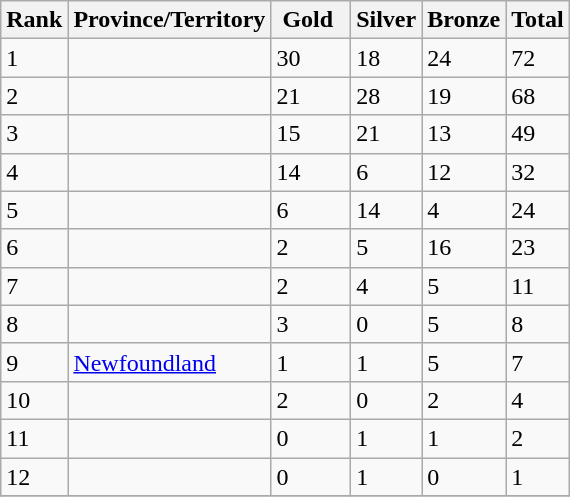<table class="wikitable">
<tr>
<th><strong>Rank</strong></th>
<th><strong>Province/Territory</strong></th>
<th bgcolor="gold"><strong> Gold  </strong></th>
<th bgcolor="silver"><strong>Silver</strong></th>
<th bgcolor="CC9966"><strong>Bronze</strong></th>
<th><strong>Total</strong></th>
</tr>
<tr>
<td>1</td>
<td></td>
<td>30</td>
<td>18</td>
<td>24</td>
<td>72</td>
</tr>
<tr>
<td>2</td>
<td></td>
<td>21</td>
<td>28</td>
<td>19</td>
<td>68</td>
</tr>
<tr>
<td>3</td>
<td></td>
<td>15</td>
<td>21</td>
<td>13</td>
<td>49</td>
</tr>
<tr>
<td>4</td>
<td><strong></strong></td>
<td>14</td>
<td>6</td>
<td>12</td>
<td>32</td>
</tr>
<tr>
<td>5</td>
<td></td>
<td>6</td>
<td>14</td>
<td>4</td>
<td>24</td>
</tr>
<tr>
<td>6</td>
<td></td>
<td>2</td>
<td>5</td>
<td>16</td>
<td>23</td>
</tr>
<tr>
<td>7</td>
<td></td>
<td>2</td>
<td>4</td>
<td>5</td>
<td>11</td>
</tr>
<tr>
<td>8</td>
<td></td>
<td>3</td>
<td>0</td>
<td>5</td>
<td>8</td>
</tr>
<tr>
<td>9</td>
<td> <a href='#'>Newfoundland</a></td>
<td>1</td>
<td>1</td>
<td>5</td>
<td>7</td>
</tr>
<tr>
<td>10</td>
<td></td>
<td>2</td>
<td>0</td>
<td>2</td>
<td>4</td>
</tr>
<tr>
<td>11</td>
<td></td>
<td>0</td>
<td>1</td>
<td>1</td>
<td>2</td>
</tr>
<tr>
<td>12</td>
<td></td>
<td>0</td>
<td>1</td>
<td>0</td>
<td>1</td>
</tr>
<tr>
</tr>
</table>
